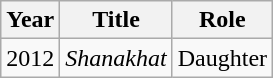<table class="wikitable sortable plainrowheaders">
<tr style="text-align:center;">
<th scope="col">Year</th>
<th scope="col">Title</th>
<th scope="col">Role</th>
</tr>
<tr>
<td>2012</td>
<td><em>Shanakhat</em></td>
<td>Daughter</td>
</tr>
</table>
